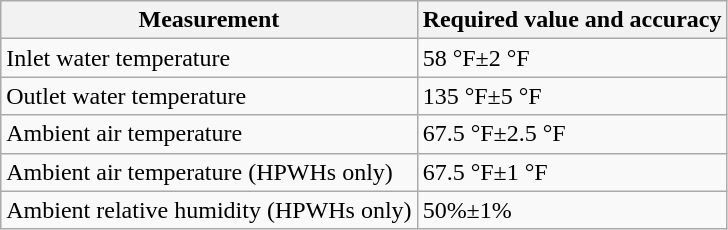<table class="wikitable">
<tr>
<th>Measurement</th>
<th>Required value and accuracy</th>
</tr>
<tr>
<td>Inlet water temperature</td>
<td>58 °F±2 °F</td>
</tr>
<tr>
<td>Outlet water temperature</td>
<td>135 °F±5 °F</td>
</tr>
<tr>
<td>Ambient air temperature</td>
<td>67.5 °F±2.5 °F</td>
</tr>
<tr>
<td>Ambient air temperature (HPWHs only)</td>
<td>67.5 °F±1 °F</td>
</tr>
<tr>
<td>Ambient relative humidity (HPWHs only)</td>
<td>50%±1%</td>
</tr>
</table>
